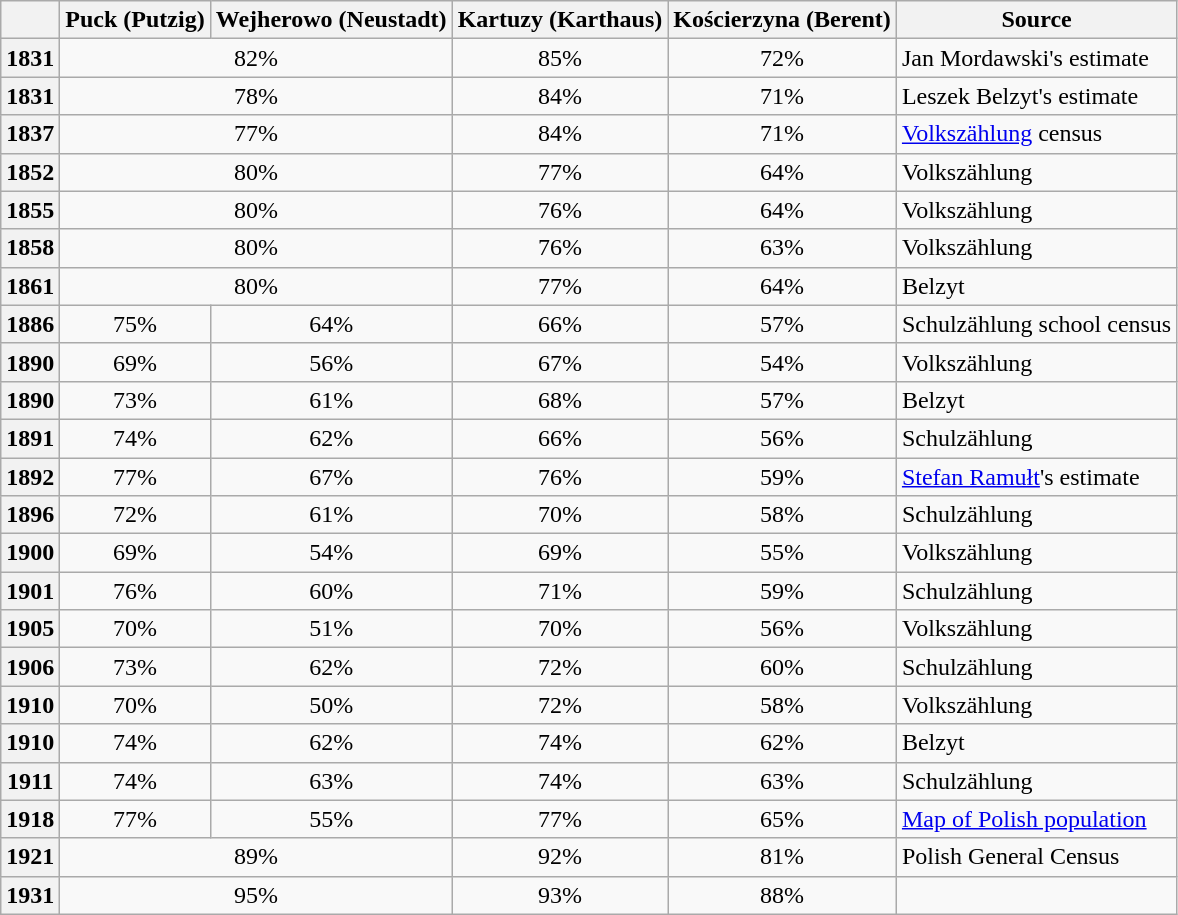<table class="wikitable">
<tr>
<th></th>
<th>Puck (Putzig)</th>
<th>Wejherowo (Neustadt)</th>
<th>Kartuzy (Karthaus)</th>
<th>Kościerzyna (Berent)</th>
<th>Source</th>
</tr>
<tr>
<th>1831</th>
<td colspan="2" align="center">82%</td>
<td align="center">85%</td>
<td align="center">72%</td>
<td>Jan Mordawski's estimate</td>
</tr>
<tr>
<th>1831</th>
<td colspan="2" align="center">78%</td>
<td align="center">84%</td>
<td align="center">71%</td>
<td>Leszek Belzyt's estimate</td>
</tr>
<tr>
<th>1837</th>
<td colspan="2" align="center">77%</td>
<td align="center">84%</td>
<td align="center">71%</td>
<td><a href='#'>Volkszählung</a> census</td>
</tr>
<tr>
<th>1852</th>
<td colspan="2" align="center">80%</td>
<td align="center">77%</td>
<td align="center">64%</td>
<td>Volkszählung</td>
</tr>
<tr>
<th>1855</th>
<td colspan="2" align="center">80%</td>
<td align="center">76%</td>
<td align="center">64%</td>
<td>Volkszählung</td>
</tr>
<tr>
<th>1858</th>
<td colspan="2" align="center">80%</td>
<td align="center">76%</td>
<td align="center">63%</td>
<td>Volkszählung</td>
</tr>
<tr>
<th>1861</th>
<td colspan="2" align="center">80%</td>
<td align="center">77%</td>
<td align="center">64%</td>
<td>Belzyt</td>
</tr>
<tr>
<th>1886</th>
<td align="center">75%</td>
<td align="center">64%</td>
<td align="center">66%</td>
<td align="center">57%</td>
<td>Schulzählung school census</td>
</tr>
<tr>
<th>1890</th>
<td align="center">69%</td>
<td align="center">56%</td>
<td align="center">67%</td>
<td align="center">54%</td>
<td>Volkszählung</td>
</tr>
<tr>
<th>1890</th>
<td align="center">73%</td>
<td align="center">61%</td>
<td align="center">68%</td>
<td align="center">57%</td>
<td>Belzyt</td>
</tr>
<tr>
<th>1891</th>
<td align="center">74%</td>
<td align="center">62%</td>
<td align="center">66%</td>
<td align="center">56%</td>
<td>Schulzählung</td>
</tr>
<tr>
<th>1892</th>
<td align="center">77%</td>
<td align="center">67%</td>
<td align="center">76%</td>
<td align="center">59%</td>
<td><a href='#'>Stefan Ramułt</a>'s estimate</td>
</tr>
<tr>
<th>1896</th>
<td align="center">72%</td>
<td align="center">61%</td>
<td align="center">70%</td>
<td align="center">58%</td>
<td>Schulzählung</td>
</tr>
<tr>
<th>1900</th>
<td align="center">69%</td>
<td align="center">54%</td>
<td align="center">69%</td>
<td align="center">55%</td>
<td>Volkszählung</td>
</tr>
<tr>
<th>1901</th>
<td align="center">76%</td>
<td align="center">60%</td>
<td align="center">71%</td>
<td align="center">59%</td>
<td>Schulzählung</td>
</tr>
<tr>
<th>1905</th>
<td align="center">70%</td>
<td align="center">51%</td>
<td align="center">70%</td>
<td align="center">56%</td>
<td>Volkszählung</td>
</tr>
<tr>
<th>1906</th>
<td align="center">73%</td>
<td align="center">62%</td>
<td align="center">72%</td>
<td align="center">60%</td>
<td>Schulzählung</td>
</tr>
<tr>
<th>1910</th>
<td align="center">70%</td>
<td align="center">50%</td>
<td align="center">72%</td>
<td align="center">58%</td>
<td>Volkszählung</td>
</tr>
<tr>
<th>1910</th>
<td align="center">74%</td>
<td align="center">62%</td>
<td align="center">74%</td>
<td align="center">62%</td>
<td>Belzyt</td>
</tr>
<tr>
<th>1911</th>
<td align="center">74%</td>
<td align="center">63%</td>
<td align="center">74%</td>
<td align="center">63%</td>
<td>Schulzählung</td>
</tr>
<tr>
<th>1918</th>
<td align="center">77%</td>
<td align="center">55%</td>
<td align="center">77%</td>
<td align="center">65%</td>
<td><a href='#'>Map of Polish population</a></td>
</tr>
<tr>
<th>1921</th>
<td colspan="2" align="center">89%</td>
<td align="center">92%</td>
<td align="center">81%</td>
<td>Polish General Census</td>
</tr>
<tr>
<th>1931</th>
<td colspan="2" align="center">95%</td>
<td align="center">93%</td>
<td align="center">88%</td>
<td></td>
</tr>
</table>
